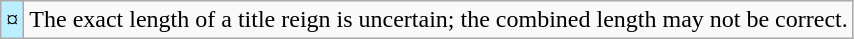<table class="wikitable">
<tr>
<td style="background-color:#bbeeff">¤</td>
<td>The exact length of a title reign is uncertain; the combined length may not be correct.</td>
</tr>
</table>
